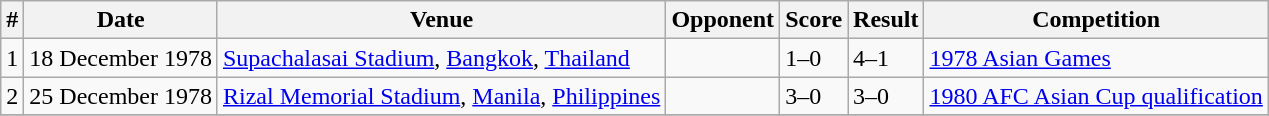<table class="wikitable">
<tr>
<th>#</th>
<th>Date</th>
<th>Venue</th>
<th>Opponent</th>
<th>Score</th>
<th>Result</th>
<th>Competition</th>
</tr>
<tr>
<td>1</td>
<td>18 December 1978</td>
<td><a href='#'>Supachalasai Stadium</a>, <a href='#'>Bangkok</a>, <a href='#'>Thailand</a></td>
<td></td>
<td>1–0</td>
<td>4–1</td>
<td><a href='#'>1978 Asian Games</a></td>
</tr>
<tr>
<td>2</td>
<td>25 December 1978</td>
<td><a href='#'>Rizal Memorial Stadium</a>, <a href='#'>Manila</a>, <a href='#'>Philippines</a></td>
<td></td>
<td>3–0</td>
<td>3–0</td>
<td><a href='#'>1980 AFC Asian Cup qualification</a></td>
</tr>
<tr>
</tr>
</table>
